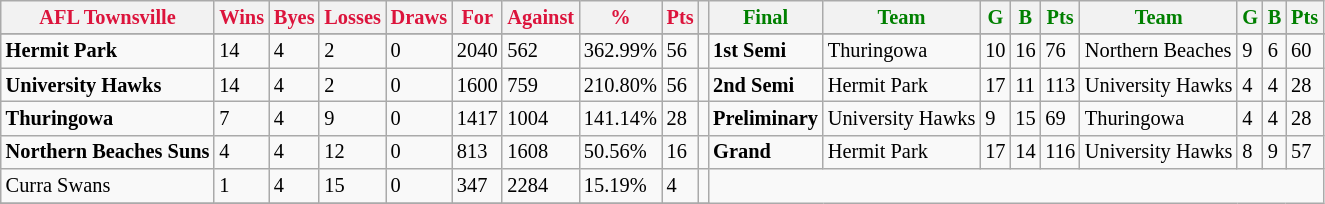<table class="wikitable" style="font-size: 85%; text-align: left">
<tr>
<th style="color:crimson">AFL Townsville</th>
<th style="color:crimson">Wins</th>
<th style="color:crimson">Byes</th>
<th style="color:crimson">Losses</th>
<th style="color:crimson">Draws</th>
<th style="color:crimson">For</th>
<th style="color:crimson">Against</th>
<th style="color:crimson">%</th>
<th style="color:crimson">Pts</th>
<th></th>
<th style="color:green">Final</th>
<th style="color:green">Team</th>
<th style="color:green">G</th>
<th style="color:green">B</th>
<th style="color:green">Pts</th>
<th style="color:green">Team</th>
<th style="color:green">G</th>
<th style="color:green">B</th>
<th style="color:green">Pts</th>
</tr>
<tr>
</tr>
<tr>
</tr>
<tr>
<td><strong>	Hermit Park	</strong></td>
<td>14</td>
<td>4</td>
<td>2</td>
<td>0</td>
<td>2040</td>
<td>562</td>
<td>362.99%</td>
<td>56</td>
<td></td>
<td><strong>1st Semi</strong></td>
<td>Thuringowa</td>
<td>10</td>
<td>16</td>
<td>76</td>
<td>Northern Beaches</td>
<td>9</td>
<td>6</td>
<td>60</td>
</tr>
<tr>
<td><strong>	University Hawks	</strong></td>
<td>14</td>
<td>4</td>
<td>2</td>
<td>0</td>
<td>1600</td>
<td>759</td>
<td>210.80%</td>
<td>56</td>
<td></td>
<td><strong>2nd Semi</strong></td>
<td>Hermit Park</td>
<td>17</td>
<td>11</td>
<td>113</td>
<td>University Hawks</td>
<td>4</td>
<td>4</td>
<td>28</td>
</tr>
<tr>
<td><strong>	Thuringowa	</strong></td>
<td>7</td>
<td>4</td>
<td>9</td>
<td>0</td>
<td>1417</td>
<td>1004</td>
<td>141.14%</td>
<td>28</td>
<td></td>
<td><strong>Preliminary</strong></td>
<td>University Hawks</td>
<td>9</td>
<td>15</td>
<td>69</td>
<td>Thuringowa</td>
<td>4</td>
<td>4</td>
<td>28</td>
</tr>
<tr>
<td><strong>	Northern Beaches Suns	</strong></td>
<td>4</td>
<td>4</td>
<td>12</td>
<td>0</td>
<td>813</td>
<td>1608</td>
<td>50.56%</td>
<td>16</td>
<td></td>
<td><strong>Grand</strong></td>
<td>Hermit Park</td>
<td>17</td>
<td>14</td>
<td>116</td>
<td>University Hawks</td>
<td>8</td>
<td>9</td>
<td>57</td>
</tr>
<tr>
<td>Curra Swans</td>
<td>1</td>
<td>4</td>
<td>15</td>
<td>0</td>
<td>347</td>
<td>2284</td>
<td>15.19%</td>
<td>4</td>
<td></td>
</tr>
<tr>
</tr>
</table>
